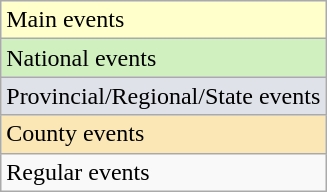<table class="wikitable">
<tr style="background:#ffc;">
<td>Main events </td>
</tr>
<tr style="background:#d0f0c0">
<td>National events</td>
</tr>
<tr style="background:#dfe2e9">
<td>Provincial/Regional/State events</td>
</tr>
<tr style="background:#fae7b5">
<td>County events</td>
</tr>
<tr>
<td>Regular events</td>
</tr>
</table>
